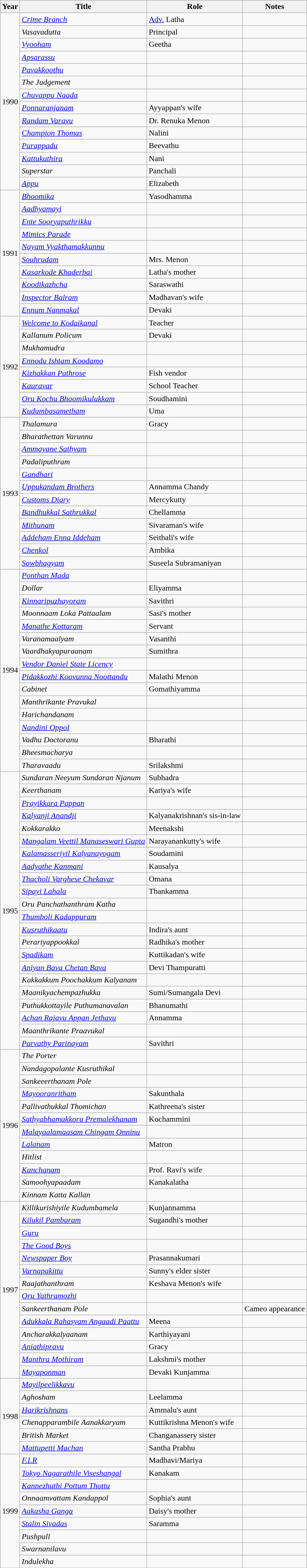<table class="wikitable sortable">
<tr>
<th>Year</th>
<th>Title</th>
<th>Role</th>
<th class="unsortable">Notes</th>
</tr>
<tr>
<td rowspan=14>1990</td>
<td><em><a href='#'>Crime Branch</a></em></td>
<td><a href='#'>Adv.</a> Latha</td>
<td></td>
</tr>
<tr>
<td><em>Vasavadutta</em></td>
<td>Principal</td>
<td></td>
</tr>
<tr>
<td><em><a href='#'>Vyooham</a></em></td>
<td>Geetha</td>
<td></td>
</tr>
<tr>
<td><em><a href='#'>Apsarassu</a></em></td>
<td></td>
<td></td>
</tr>
<tr>
<td><em><a href='#'>Pavakkoothu</a></em></td>
<td></td>
<td></td>
</tr>
<tr>
<td><em>The Judgement</em></td>
<td></td>
<td></td>
</tr>
<tr>
<td><em><a href='#'>Chuvappu Naada</a></em></td>
<td></td>
<td></td>
</tr>
<tr>
<td><em><a href='#'>Ponnaranjanam</a></em></td>
<td>Ayyappan's wife</td>
<td></td>
</tr>
<tr>
<td><em><a href='#'>Randam Varavu</a></em></td>
<td>Dr. Renuka Menon</td>
<td></td>
</tr>
<tr>
<td><em><a href='#'>Champion Thomas</a></em></td>
<td>Nalini</td>
<td></td>
</tr>
<tr>
<td><em><a href='#'>Purappadu</a></em></td>
<td>Beevathu</td>
<td></td>
</tr>
<tr>
<td><em><a href='#'>Kattukuthira</a></em></td>
<td>Nani</td>
<td></td>
</tr>
<tr>
<td><em>Superstar</em></td>
<td>Panchali</td>
<td></td>
</tr>
<tr>
<td><em><a href='#'>Appu</a></em></td>
<td>Elizabeth</td>
<td></td>
</tr>
<tr>
<td rowspan=10>1991</td>
<td><em><a href='#'>Bhoomika</a></em></td>
<td>Yasodhamma</td>
<td></td>
</tr>
<tr>
<td><em><a href='#'>Aadhyamayi</a></em></td>
<td></td>
<td></td>
</tr>
<tr>
<td><em><a href='#'>Ente Sooryaputhrikku</a></em></td>
<td></td>
<td></td>
</tr>
<tr>
<td><em><a href='#'>Mimics Parade</a></em></td>
<td></td>
<td></td>
</tr>
<tr>
<td><em><a href='#'>Nayam Vyakthamakkunnu</a></em></td>
<td></td>
<td></td>
</tr>
<tr>
<td><em><a href='#'>Souhrudam</a></em></td>
<td>Mrs. Menon</td>
<td></td>
</tr>
<tr>
<td><em><a href='#'>Kasarkode Khaderbai</a></em></td>
<td>Latha's mother</td>
<td></td>
</tr>
<tr>
<td><em><a href='#'>Koodikazhcha</a></em></td>
<td>Saraswathi</td>
<td></td>
</tr>
<tr>
<td><em><a href='#'>Inspector Balram</a></em></td>
<td>Madhavan's wife</td>
<td></td>
</tr>
<tr>
<td><em><a href='#'>Ennum Nanmakal</a></em></td>
<td>Devaki</td>
<td></td>
</tr>
<tr>
<td rowspan=8>1992</td>
<td><em><a href='#'>Welcome to Kodaikanal</a></em></td>
<td>Teacher</td>
<td></td>
</tr>
<tr>
<td><em>Kallanum Policum</em></td>
<td>Devaki</td>
<td></td>
</tr>
<tr>
<td><em>Mukhamudra</em></td>
<td></td>
<td></td>
</tr>
<tr>
<td><em><a href='#'>Ennodu Ishtam Koodamo</a></em></td>
<td></td>
<td></td>
</tr>
<tr>
<td><em><a href='#'>Kizhakkan Pathrose</a></em></td>
<td>Fish vendor</td>
<td></td>
</tr>
<tr>
<td><em><a href='#'>Kauravar</a></em></td>
<td>School Teacher</td>
<td></td>
</tr>
<tr>
<td><em><a href='#'>Oru Kochu Bhoomikulukkam</a></em></td>
<td>Soudhamini</td>
<td></td>
</tr>
<tr>
<td><em><a href='#'>Kudumbasametham</a></em></td>
<td>Uma</td>
<td></td>
</tr>
<tr>
<td rowspan=12>1993</td>
<td><em>Thalamura</em></td>
<td>Gracy</td>
<td></td>
</tr>
<tr>
<td><em>Bharathettan Varunnu</em></td>
<td></td>
<td></td>
</tr>
<tr>
<td><em><a href='#'>Ammayane Sathyam</a></em></td>
<td></td>
<td></td>
</tr>
<tr>
<td><em>Padaliputhram</em></td>
<td></td>
<td></td>
</tr>
<tr>
<td><em><a href='#'>Gandhari</a></em></td>
<td></td>
<td></td>
</tr>
<tr>
<td><em><a href='#'>Uppukandam Brothers</a></em></td>
<td>Annamma Chandy</td>
<td></td>
</tr>
<tr>
<td><em><a href='#'>Customs Diary</a></em></td>
<td>Mercykutty</td>
<td></td>
</tr>
<tr>
<td><em><a href='#'>Bandhukkal Sathrukkal</a></em></td>
<td>Chellamma</td>
<td></td>
</tr>
<tr>
<td><em><a href='#'>Mithunam</a></em></td>
<td>Sivaraman's wife</td>
<td></td>
</tr>
<tr>
<td><em><a href='#'>Addeham Enna Iddeham</a></em></td>
<td>Seithali's wife</td>
<td></td>
</tr>
<tr>
<td><em><a href='#'>Chenkol</a></em></td>
<td>Ambika</td>
<td></td>
</tr>
<tr>
<td><em><a href='#'>Sowbhagyam</a></em></td>
<td>Suseela Subramaniyan</td>
<td></td>
</tr>
<tr>
<td rowspan=16>1994</td>
<td><em><a href='#'>Ponthan Mada</a></em></td>
<td></td>
<td></td>
</tr>
<tr>
<td><em>Dollar</em></td>
<td>Eliyamma</td>
<td></td>
</tr>
<tr>
<td><em><a href='#'>Kinnaripuzhayoram</a></em></td>
<td>Savithri</td>
<td></td>
</tr>
<tr>
<td><em>Moonnaam Loka Pattaalam</em></td>
<td>Sasi's mother</td>
<td></td>
</tr>
<tr>
<td><em><a href='#'>Manathe Kottaram</a></em></td>
<td>Servant</td>
<td></td>
</tr>
<tr>
<td><em>Varanamaalyam</em></td>
<td>Vasanthi</td>
<td></td>
</tr>
<tr>
<td><em>Vaardhakyapuraanam</em></td>
<td>Sumithra</td>
<td></td>
</tr>
<tr>
<td><em><a href='#'>Vendor Daniel State Licency</a></em></td>
<td></td>
<td></td>
</tr>
<tr>
<td><em><a href='#'>Pidakkozhi Koovunna Noottandu</a></em></td>
<td>Malathi Menon</td>
<td></td>
</tr>
<tr>
<td><em>Cabinet</em></td>
<td>Gomathiyamma</td>
<td></td>
</tr>
<tr>
<td><em>Manthrikante Pravukal</em></td>
<td></td>
<td></td>
</tr>
<tr>
<td><em>Harichandanam</em></td>
<td></td>
<td></td>
</tr>
<tr>
<td><em><a href='#'>Nandini Oppol</a></em></td>
<td></td>
<td></td>
</tr>
<tr>
<td><em>Vadhu Doctoranu</em></td>
<td>Bharathi</td>
<td></td>
</tr>
<tr>
<td><em>Bheesmacharya</em></td>
<td></td>
<td></td>
</tr>
<tr>
<td><em>Tharavaadu</em></td>
<td>Srilakshmi</td>
<td></td>
</tr>
<tr>
<td rowspan=22>1995</td>
<td><em>Sundaran Neeyum Sundaran Njanum</em></td>
<td>Subhadra</td>
<td></td>
</tr>
<tr>
<td><em>Keerthanam</em></td>
<td>Kariya's wife</td>
<td></td>
</tr>
<tr>
<td><em><a href='#'>Prayikkara Pappan</a></em></td>
<td></td>
<td></td>
</tr>
<tr>
<td><em><a href='#'>Kalyanji Anandji</a></em></td>
<td>Kalyanakrishnan's sis-in-law</td>
<td></td>
</tr>
<tr>
<td><em>Kokkarakko</em></td>
<td>Meenakshi</td>
<td></td>
</tr>
<tr>
<td><em><a href='#'>Mangalam Veettil Manaseswari Gupta</a></em></td>
<td>Narayanankutty's wife</td>
<td></td>
</tr>
<tr>
<td><em><a href='#'>Kalamasseriyil Kalyanayogam</a></em></td>
<td>Soudamini</td>
<td></td>
</tr>
<tr>
<td><em><a href='#'>Aadyathe Kanmani</a></em></td>
<td>Kausalya</td>
<td></td>
</tr>
<tr>
<td><em><a href='#'>Thacholi Varghese Chekavar</a></em></td>
<td>Omana</td>
<td></td>
</tr>
<tr>
<td><em><a href='#'>Sipayi Lahala</a></em></td>
<td>Thankamma</td>
<td></td>
</tr>
<tr>
<td><em>Oru Panchathanthram Katha</em></td>
<td></td>
<td></td>
</tr>
<tr>
<td><em><a href='#'>Thumboli Kadappuram</a></em></td>
<td></td>
<td></td>
</tr>
<tr>
<td><em><a href='#'>Kusruthikaatu</a></em></td>
<td>Indira's aunt</td>
<td></td>
</tr>
<tr>
<td><em>Perariyappookkal</em></td>
<td>Radhika's mother</td>
<td></td>
</tr>
<tr>
<td><em><a href='#'>Spadikam</a></em></td>
<td>Kuttikadan's wife</td>
<td></td>
</tr>
<tr>
<td><em><a href='#'>Aniyan Bava Chetan Bava</a></em></td>
<td>Devi Thampuratti</td>
<td></td>
</tr>
<tr>
<td><em>Kakkakkum Poochakkum Kalyanam</em></td>
<td></td>
<td></td>
</tr>
<tr>
<td><em>Maanikyachempazhukka</em></td>
<td>Sumi/Sumangala Devi</td>
<td></td>
</tr>
<tr>
<td><em>Puthukkottayile Puthumanavalan</em></td>
<td>Bhanumathi</td>
<td></td>
</tr>
<tr>
<td><em><a href='#'>Achan Rajavu Appan Jethavu</a></em></td>
<td>Annamma</td>
<td></td>
</tr>
<tr>
<td><em>Maanthrikante Praavukal</em></td>
<td></td>
<td></td>
</tr>
<tr>
<td><em><a href='#'>Parvathy Parinayam</a></em></td>
<td>Savithri</td>
<td></td>
</tr>
<tr>
<td rowspan=12>1996</td>
<td><em>The Porter</em></td>
<td></td>
<td></td>
</tr>
<tr>
<td><em>Nandagopalante Kusruthikal</em></td>
<td></td>
<td></td>
</tr>
<tr>
<td><em>Sankeeerthanam Pole</em></td>
<td></td>
<td></td>
</tr>
<tr>
<td><em><a href='#'>Mayooranritham</a></em></td>
<td>Sakunthala</td>
<td></td>
</tr>
<tr>
<td><em>Pallivathukkal Thomichan</em></td>
<td>Kathreena's sister</td>
<td></td>
</tr>
<tr>
<td><em><a href='#'>Sathyabhamakkoru Premalekhanam</a></em></td>
<td>Kochammini</td>
<td></td>
</tr>
<tr>
<td><em><a href='#'>Malayaalamaasam Chingam Onninu</a></em></td>
<td></td>
<td></td>
</tr>
<tr>
<td><em><a href='#'>Lalanam</a></em></td>
<td>Matron</td>
<td></td>
</tr>
<tr>
<td><em>Hitlist</em></td>
<td></td>
<td></td>
</tr>
<tr>
<td><em><a href='#'>Kanchanam</a></em></td>
<td>Prof. Ravi's wife</td>
<td></td>
</tr>
<tr>
<td><em>Samoohyapaadam</em></td>
<td>Kanakalatha</td>
<td></td>
</tr>
<tr>
<td><em>Kinnam Katta Kallan</em></td>
<td></td>
<td></td>
</tr>
<tr>
<td rowspan=14>1997</td>
<td><em>Killikurishiyile Kudumbamela</em></td>
<td>Kunjannamma</td>
<td></td>
</tr>
<tr>
<td><em><a href='#'>Kilukil Pambaram</a></em></td>
<td>Sugandhi's mother</td>
<td></td>
</tr>
<tr>
<td><em><a href='#'>Guru</a></em></td>
<td></td>
<td></td>
</tr>
<tr>
<td><em><a href='#'>The Good Boys</a></em></td>
<td></td>
<td></td>
</tr>
<tr>
<td><em><a href='#'>Newspaper Boy</a></em></td>
<td>Prasannakumari</td>
<td></td>
</tr>
<tr>
<td><em><a href='#'>Varnapakittu</a></em></td>
<td>Sunny's elder sister</td>
<td></td>
</tr>
<tr>
<td><em>Raajathanthram</em></td>
<td>Keshava Menon's wife</td>
<td></td>
</tr>
<tr>
<td><em><a href='#'>Oru Yathramozhi</a></em></td>
<td></td>
<td></td>
</tr>
<tr>
<td><em>Sankeerthanam Pole</em></td>
<td></td>
<td>Cameo appearance</td>
</tr>
<tr>
<td><em><a href='#'>Adukkala Rahasyam Angaadi Paattu</a></em></td>
<td>Meena</td>
<td></td>
</tr>
<tr>
<td><em>Ancharakkalyaanam</em></td>
<td>Karthiyayani</td>
<td></td>
</tr>
<tr>
<td><em><a href='#'>Aniathipravu</a></em></td>
<td>Gracy</td>
<td></td>
</tr>
<tr>
<td><em><a href='#'>Manthra Mothiram</a></em></td>
<td>Lakshmi's mother</td>
<td></td>
</tr>
<tr>
<td><em><a href='#'>Mayaponman</a></em></td>
<td>Devaki Kunjamma</td>
<td></td>
</tr>
<tr>
<td rowspan=6>1998</td>
<td><em><a href='#'>Mayilpeelikkavu</a></em></td>
<td></td>
<td></td>
</tr>
<tr>
<td><em>Aghosham</em></td>
<td>Leelamma</td>
<td></td>
</tr>
<tr>
<td><em><a href='#'>Harikrishnans</a></em></td>
<td>Ammalu's aunt</td>
<td></td>
</tr>
<tr>
<td><em>Chenapparambile Aanakkaryam</em></td>
<td>Kuttikrishna Menon's wife</td>
<td></td>
</tr>
<tr>
<td><em>British Market</em></td>
<td>Changanassery sister</td>
<td></td>
</tr>
<tr>
<td><em><a href='#'>Mattupetti Machan</a></em></td>
<td>Santha Prabhu</td>
<td></td>
</tr>
<tr>
<td rowspan=9>1999</td>
<td><em><a href='#'>F.I.R</a></em></td>
<td>Madhavi/Mariya</td>
<td></td>
</tr>
<tr>
<td><em><a href='#'>Tokyo Nagarathile Viseshangal</a></em></td>
<td>Kanakam</td>
<td></td>
</tr>
<tr>
<td><em><a href='#'>Kannezhuthi Pottum Thottu</a></em></td>
<td></td>
<td></td>
</tr>
<tr>
<td><em>Onnaamvattam Kandappol</em></td>
<td>Sophia's aunt</td>
<td></td>
</tr>
<tr>
<td><em><a href='#'>Aakasha Ganga</a></em></td>
<td>Daisy's mother</td>
<td></td>
</tr>
<tr>
<td><em><a href='#'>Stalin Sivadas</a></em></td>
<td>Saramma</td>
<td></td>
</tr>
<tr>
<td><em>Pushpull</em></td>
<td></td>
<td></td>
</tr>
<tr>
<td><em>Swarnanilavu</em></td>
<td></td>
<td></td>
</tr>
<tr>
<td><em>Indulekha</em></td>
<td></td>
<td></td>
</tr>
<tr>
</tr>
</table>
